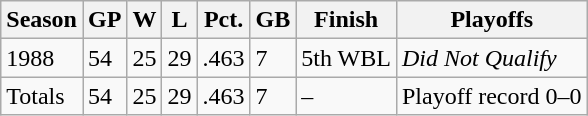<table class="wikitable">
<tr>
<th>Season</th>
<th>GP</th>
<th>W</th>
<th>L</th>
<th>Pct.</th>
<th>GB</th>
<th>Finish</th>
<th>Playoffs</th>
</tr>
<tr>
<td>1988</td>
<td>54</td>
<td>25</td>
<td>29</td>
<td>.463</td>
<td>7</td>
<td>5th WBL</td>
<td><em>Did Not Qualify</em></td>
</tr>
<tr>
<td>Totals</td>
<td>54</td>
<td>25</td>
<td>29</td>
<td>.463</td>
<td>7</td>
<td>–</td>
<td>Playoff record 0–0</td>
</tr>
</table>
